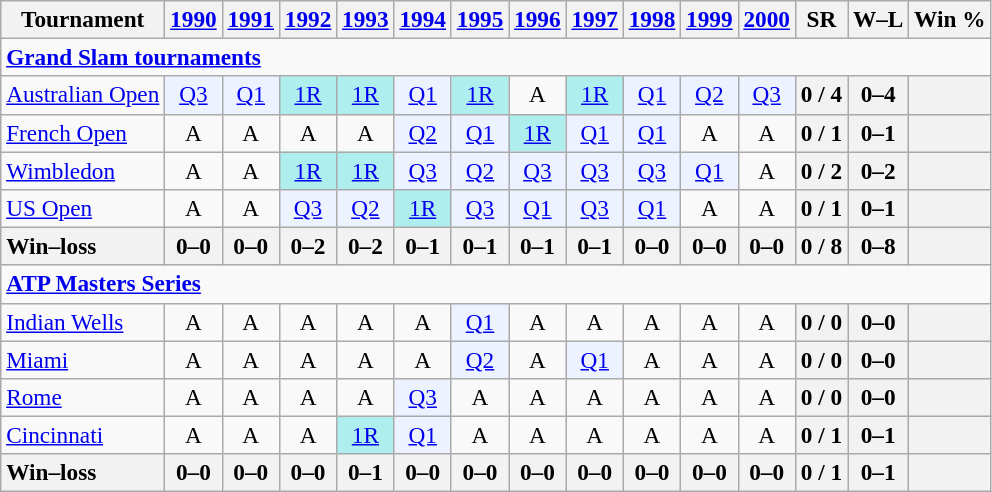<table class=wikitable style=text-align:center;font-size:97%>
<tr>
<th>Tournament</th>
<th><a href='#'>1990</a></th>
<th><a href='#'>1991</a></th>
<th><a href='#'>1992</a></th>
<th><a href='#'>1993</a></th>
<th><a href='#'>1994</a></th>
<th><a href='#'>1995</a></th>
<th><a href='#'>1996</a></th>
<th><a href='#'>1997</a></th>
<th><a href='#'>1998</a></th>
<th><a href='#'>1999</a></th>
<th><a href='#'>2000</a></th>
<th>SR</th>
<th>W–L</th>
<th>Win %</th>
</tr>
<tr>
<td colspan=23 align=left><strong><a href='#'>Grand Slam tournaments</a></strong></td>
</tr>
<tr>
<td align=left><a href='#'>Australian Open</a></td>
<td bgcolor=ecf2ff><a href='#'>Q3</a></td>
<td bgcolor=ecf2ff><a href='#'>Q1</a></td>
<td bgcolor=afeeee><a href='#'>1R</a></td>
<td bgcolor=afeeee><a href='#'>1R</a></td>
<td bgcolor=ecf2ff><a href='#'>Q1</a></td>
<td bgcolor=afeeee><a href='#'>1R</a></td>
<td>A</td>
<td bgcolor=afeeee><a href='#'>1R</a></td>
<td bgcolor=ecf2ff><a href='#'>Q1</a></td>
<td bgcolor=ecf2ff><a href='#'>Q2</a></td>
<td bgcolor=ecf2ff><a href='#'>Q3</a></td>
<th>0 / 4</th>
<th>0–4</th>
<th></th>
</tr>
<tr>
<td align=left><a href='#'>French Open</a></td>
<td>A</td>
<td>A</td>
<td>A</td>
<td>A</td>
<td bgcolor=ecf2ff><a href='#'>Q2</a></td>
<td bgcolor=ecf2ff><a href='#'>Q1</a></td>
<td bgcolor=afeeee><a href='#'>1R</a></td>
<td bgcolor=ecf2ff><a href='#'>Q1</a></td>
<td bgcolor=ecf2ff><a href='#'>Q1</a></td>
<td>A</td>
<td>A</td>
<th>0 / 1</th>
<th>0–1</th>
<th></th>
</tr>
<tr>
<td align=left><a href='#'>Wimbledon</a></td>
<td>A</td>
<td>A</td>
<td bgcolor=afeeee><a href='#'>1R</a></td>
<td bgcolor=afeeee><a href='#'>1R</a></td>
<td bgcolor=ecf2ff><a href='#'>Q3</a></td>
<td bgcolor=ecf2ff><a href='#'>Q2</a></td>
<td bgcolor=ecf2ff><a href='#'>Q3</a></td>
<td bgcolor=ecf2ff><a href='#'>Q3</a></td>
<td bgcolor=ecf2ff><a href='#'>Q3</a></td>
<td bgcolor=ecf2ff><a href='#'>Q1</a></td>
<td>A</td>
<th>0 / 2</th>
<th>0–2</th>
<th></th>
</tr>
<tr>
<td align=left><a href='#'>US Open</a></td>
<td>A</td>
<td>A</td>
<td bgcolor=ecf2ff><a href='#'>Q3</a></td>
<td bgcolor=ecf2ff><a href='#'>Q2</a></td>
<td bgcolor=afeeee><a href='#'>1R</a></td>
<td bgcolor=ecf2ff><a href='#'>Q3</a></td>
<td bgcolor=ecf2ff><a href='#'>Q1</a></td>
<td bgcolor=ecf2ff><a href='#'>Q3</a></td>
<td bgcolor=ecf2ff><a href='#'>Q1</a></td>
<td>A</td>
<td>A</td>
<th>0 / 1</th>
<th>0–1</th>
<th></th>
</tr>
<tr>
<th style=text-align:left>Win–loss</th>
<th>0–0</th>
<th>0–0</th>
<th>0–2</th>
<th>0–2</th>
<th>0–1</th>
<th>0–1</th>
<th>0–1</th>
<th>0–1</th>
<th>0–0</th>
<th>0–0</th>
<th>0–0</th>
<th>0 / 8</th>
<th>0–8</th>
<th></th>
</tr>
<tr>
<td colspan=23 align=left><strong><a href='#'>ATP Masters Series</a></strong></td>
</tr>
<tr>
<td align=left><a href='#'>Indian Wells</a></td>
<td>A</td>
<td>A</td>
<td>A</td>
<td>A</td>
<td>A</td>
<td bgcolor=ecf2ff><a href='#'>Q1</a></td>
<td>A</td>
<td>A</td>
<td>A</td>
<td>A</td>
<td>A</td>
<th>0 / 0</th>
<th>0–0</th>
<th></th>
</tr>
<tr>
<td align=left><a href='#'>Miami</a></td>
<td>A</td>
<td>A</td>
<td>A</td>
<td>A</td>
<td>A</td>
<td bgcolor=ecf2ff><a href='#'>Q2</a></td>
<td>A</td>
<td bgcolor=ecf2ff><a href='#'>Q1</a></td>
<td>A</td>
<td>A</td>
<td>A</td>
<th>0 / 0</th>
<th>0–0</th>
<th></th>
</tr>
<tr>
<td align=left><a href='#'>Rome</a></td>
<td>A</td>
<td>A</td>
<td>A</td>
<td>A</td>
<td bgcolor=ecf2ff><a href='#'>Q3</a></td>
<td>A</td>
<td>A</td>
<td>A</td>
<td>A</td>
<td>A</td>
<td>A</td>
<th>0 / 0</th>
<th>0–0</th>
<th></th>
</tr>
<tr>
<td align=left><a href='#'>Cincinnati</a></td>
<td>A</td>
<td>A</td>
<td>A</td>
<td bgcolor=afeeee><a href='#'>1R</a></td>
<td bgcolor=ecf2ff><a href='#'>Q1</a></td>
<td>A</td>
<td>A</td>
<td>A</td>
<td>A</td>
<td>A</td>
<td>A</td>
<th>0 / 1</th>
<th>0–1</th>
<th></th>
</tr>
<tr>
<th style=text-align:left>Win–loss</th>
<th>0–0</th>
<th>0–0</th>
<th>0–0</th>
<th>0–1</th>
<th>0–0</th>
<th>0–0</th>
<th>0–0</th>
<th>0–0</th>
<th>0–0</th>
<th>0–0</th>
<th>0–0</th>
<th>0 / 1</th>
<th>0–1</th>
<th></th>
</tr>
</table>
